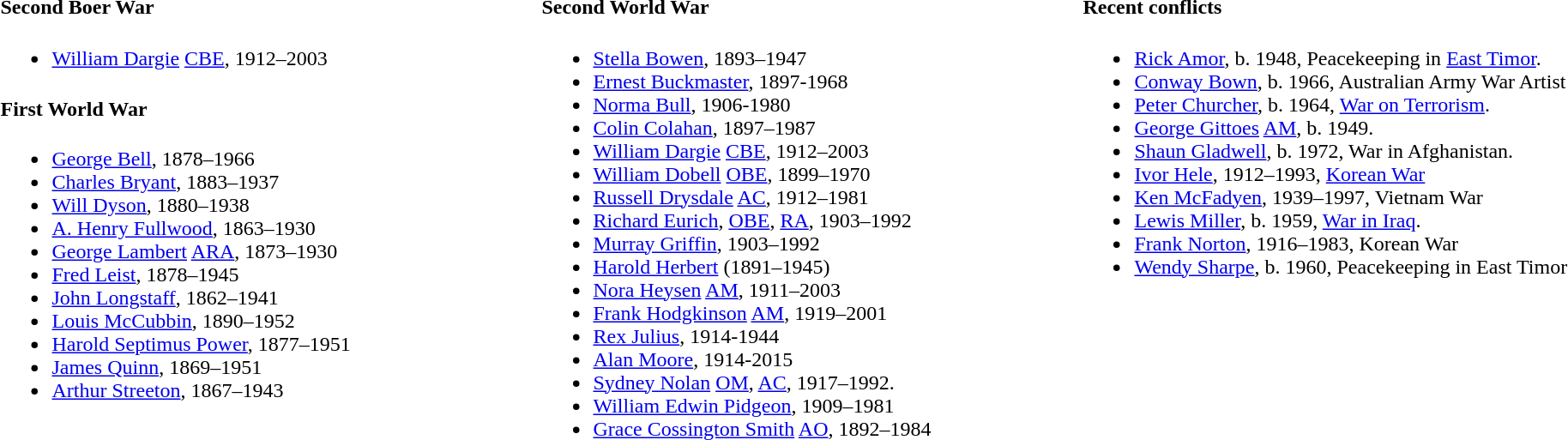<table style="width:100%;">
<tr>
<td style="width:33%; vertical-align:top;"><br><h4>Second Boer War</h4><ul><li><a href='#'>William Dargie</a> <a href='#'>CBE</a>, 1912–2003</li></ul><h4>First World War</h4><ul><li><a href='#'>George Bell</a>, 1878–1966</li><li><a href='#'>Charles Bryant</a>, 1883–1937</li><li><a href='#'>Will Dyson</a>, 1880–1938</li><li><a href='#'>A. Henry Fullwood</a>, 1863–1930</li><li><a href='#'>George Lambert</a> <a href='#'>ARA</a>, 1873–1930</li><li><a href='#'>Fred Leist</a>, 1878–1945</li><li><a href='#'>John Longstaff</a>, 1862–1941</li><li><a href='#'>Louis McCubbin</a>, 1890–1952</li><li><a href='#'>Harold Septimus Power</a>, 1877–1951</li><li><a href='#'>James Quinn</a>, 1869–1951</li><li><a href='#'>Arthur Streeton</a>, 1867–1943</li></ul></td>
<td style="width:33%; vertical-align:top;"><br><h4>Second World War</h4><ul><li><a href='#'>Stella Bowen</a>, 1893–1947</li><li><a href='#'>Ernest Buckmaster</a>, 1897-1968</li><li><a href='#'>Norma Bull</a>, 1906-1980</li><li><a href='#'>Colin Colahan</a>, 1897–1987</li><li><a href='#'>William Dargie</a> <a href='#'>CBE</a>, 1912–2003</li><li><a href='#'>William Dobell</a> <a href='#'>OBE</a>, 1899–1970</li><li><a href='#'>Russell Drysdale</a> <a href='#'>AC</a>, 1912–1981</li><li><a href='#'>Richard Eurich</a>, <a href='#'>OBE</a>, <a href='#'>RA</a>, 1903–1992</li><li><a href='#'>Murray Griffin</a>, 1903–1992</li><li><a href='#'>Harold Herbert</a> (1891–1945)</li><li><a href='#'>Nora Heysen</a> <a href='#'>AM</a>, 1911–2003</li><li><a href='#'>Frank Hodgkinson</a> <a href='#'>AM</a>, 1919–2001</li><li><a href='#'>Rex Julius</a>, 1914-1944</li><li><a href='#'>Alan Moore</a>, 1914-2015</li><li><a href='#'>Sydney Nolan</a> <a href='#'>OM</a>, <a href='#'>AC</a>, 1917–1992.</li><li><a href='#'>William Edwin Pidgeon</a>, 1909–1981</li><li><a href='#'>Grace Cossington Smith</a> <a href='#'>AO</a>, 1892–1984</li></ul></td>
<td style="width:33%; vertical-align:top;"><br><h4>Recent conflicts</h4><ul><li><a href='#'>Rick Amor</a>, b. 1948, Peacekeeping in <a href='#'>East Timor</a>.</li><li><a href='#'>Conway Bown</a>, b. 1966, Australian Army War Artist</li><li><a href='#'>Peter Churcher</a>, b. 1964, <a href='#'>War on Terrorism</a>.</li><li><a href='#'>George Gittoes</a> <a href='#'>AM</a>, b. 1949.</li><li><a href='#'>Shaun Gladwell</a>, b. 1972, War in Afghanistan.</li><li><a href='#'>Ivor Hele</a>, 1912–1993, <a href='#'>Korean War</a></li><li><a href='#'>Ken McFadyen</a>, 1939–1997, Vietnam War</li><li><a href='#'>Lewis Miller</a>, b. 1959, <a href='#'>War in Iraq</a>.</li><li><a href='#'>Frank Norton</a>, 1916–1983, Korean War</li><li><a href='#'>Wendy Sharpe</a>, b. 1960, Peacekeeping in East Timor</li></ul></td>
</tr>
</table>
